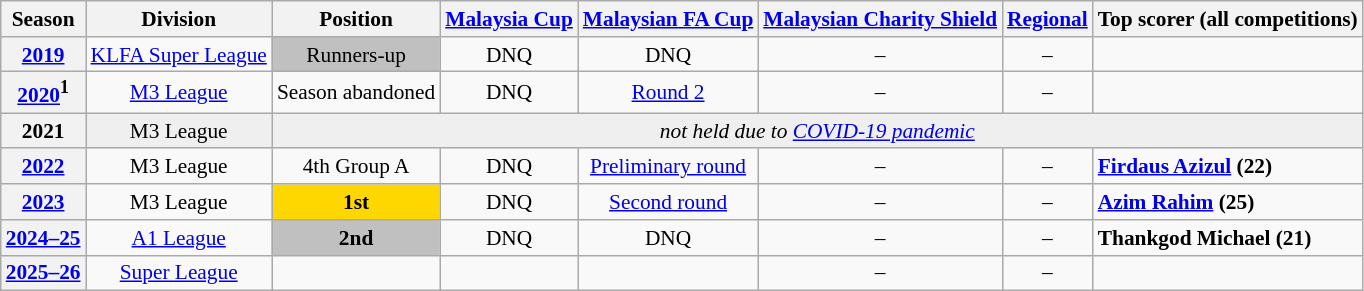<table class="wikitable" style="font-size:89%;">
<tr>
<th>Season</th>
<th>Division</th>
<th>Position</th>
<th><a href='#'>Malaysia Cup</a></th>
<th><a href='#'>Malaysian FA Cup</a></th>
<th><a href='#'>Malaysian Charity Shield</a></th>
<th><a href='#'>Regional</a></th>
<th>Top scorer (all competitions)</th>
</tr>
<tr>
<th style="text-align:center;"><a href='#'>2019</a></th>
<td style="text-align:center;"><a href='#'>KLFA Super League</a></td>
<td bgcolor=silver style="text-align:center;">Runners-up</td>
<td style="text-align:center;">DNQ</td>
<td style="text-align:center;">DNQ</td>
<td style="text-align:center;">–</td>
<td style="text-align:center;">–</td>
<td></td>
</tr>
<tr>
<th style="text-align:center;"><a href='#'>2020</a><sup>1</sup></th>
<td style="text-align:center;"><a href='#'>M3 League</a></td>
<td style="text-align:center;">Season abandoned</td>
<td style="text-align:center;">DNQ</td>
<td style="text-align:center;"><a href='#'>Round 2</a></td>
<td style="text-align:center;">–</td>
<td style="text-align:center;">–</td>
<td></td>
</tr>
<tr style="background:#efefef;">
<th style="text-align:center;">2021</th>
<td style="text-align:center;">M3 League</td>
<td colspan=6 align=center><em>not held due to <a href='#'>COVID-19 pandemic</a></em></td>
</tr>
<tr>
<th style="text-align:center;"><a href='#'>2022</a></th>
<td style="text-align:center;">M3 League</td>
<td style="text-align:center;">4th Group A</td>
<td style="text-align:center;">DNQ</td>
<td style="text-align:center;"><a href='#'>Preliminary round</a></td>
<td style="text-align:center;">–</td>
<td style="text-align:center;">–</td>
<td><strong> <a href='#'>Firdaus Azizul</a> (22)</strong></td>
</tr>
<tr>
<th style="text-align:center;"><a href='#'>2023</a></th>
<td style="text-align:center;">M3 League</td>
<td bgcolor=gold style="text-align:center;"><strong>1st</strong></td>
<td style="text-align:center;">DNQ</td>
<td style="text-align:center;"><a href='#'>Second round</a></td>
<td style="text-align:center;">–</td>
<td style="text-align:center;">–</td>
<td><strong> <a href='#'>Azim Rahim</a> (25)</strong></td>
</tr>
<tr>
<th style="text-align:center;"><a href='#'>2024–25</a></th>
<td style="text-align:center;"><a href='#'>A1 League</a></td>
<td bgcolor=silver style="text-align:center;"><strong>2nd</strong></td>
<td style="text-align:center;">DNQ</td>
<td style="text-align:center;">DNQ</td>
<td style="text-align:center;">–</td>
<td style="text-align:center;">–</td>
<td><strong> Thankgod Michael (21)</strong></td>
</tr>
<tr>
<th style="text-align:center;"><a href='#'>2025–26</a></th>
<td style="text-align:center;"><a href='#'>Super League</a></td>
<td></td>
<td style="text-align:center;"></td>
<td style="text-align:center;"></td>
<td style="text-align:center;">–</td>
<td style="text-align:center;">–</td>
<td></td>
</tr>
</table>
